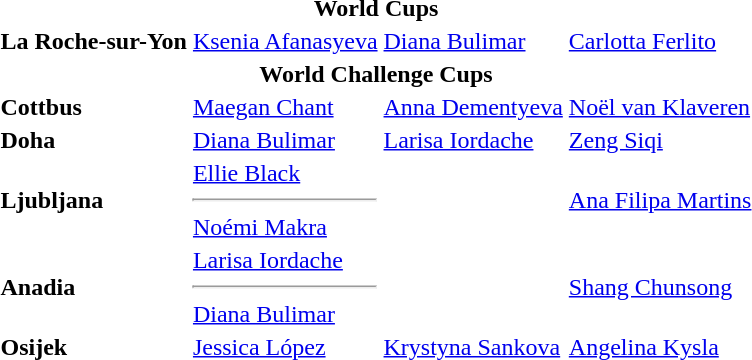<table>
<tr>
<td colspan="4" align="center"><strong>World Cups</strong></td>
</tr>
<tr>
<th scope=row style="text-align:left">La Roche-sur-Yon</th>
<td> <a href='#'>Ksenia Afanasyeva</a></td>
<td> <a href='#'>Diana Bulimar</a></td>
<td> <a href='#'>Carlotta Ferlito</a></td>
</tr>
<tr>
<td colspan="4" align="center"><strong>World Challenge Cups</strong></td>
</tr>
<tr>
<th scope=row style="text-align:left">Cottbus</th>
<td> <a href='#'>Maegan Chant</a></td>
<td> <a href='#'>Anna Dementyeva</a></td>
<td> <a href='#'>Noël van Klaveren</a></td>
</tr>
<tr>
<th scope=row style="text-align:left">Doha</th>
<td> <a href='#'>Diana Bulimar</a></td>
<td> <a href='#'>Larisa Iordache</a></td>
<td> <a href='#'>Zeng Siqi</a></td>
</tr>
<tr>
<th scope=row style="text-align:left">Ljubljana</th>
<td> <a href='#'>Ellie Black</a><hr> <a href='#'>Noémi Makra</a></td>
<td></td>
<td> <a href='#'>Ana Filipa Martins</a></td>
</tr>
<tr>
<th scope=row style="text-align:left">Anadia</th>
<td> <a href='#'>Larisa Iordache</a><hr> <a href='#'>Diana Bulimar</a></td>
<td></td>
<td> <a href='#'>Shang Chunsong</a></td>
</tr>
<tr>
<th scope=row style="text-align:left">Osijek</th>
<td> <a href='#'>Jessica López</a></td>
<td> <a href='#'>Krystyna Sankova</a></td>
<td> <a href='#'>Angelina Kysla</a></td>
</tr>
</table>
